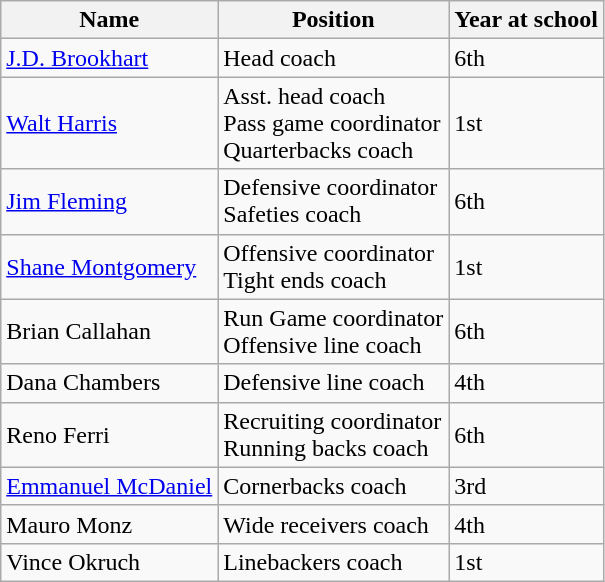<table class="wikitable">
<tr>
<th>Name</th>
<th>Position</th>
<th>Year at school</th>
</tr>
<tr>
<td><a href='#'>J.D. Brookhart</a></td>
<td>Head coach</td>
<td>6th</td>
</tr>
<tr>
<td><a href='#'>Walt Harris</a></td>
<td>Asst. head coach<br>Pass game coordinator<br>Quarterbacks coach</td>
<td>1st</td>
</tr>
<tr>
<td><a href='#'>Jim Fleming</a></td>
<td>Defensive coordinator<br>Safeties coach</td>
<td>6th</td>
</tr>
<tr>
<td><a href='#'>Shane Montgomery</a></td>
<td>Offensive coordinator<br>Tight ends coach</td>
<td>1st</td>
</tr>
<tr>
<td>Brian Callahan</td>
<td>Run Game coordinator<br>Offensive line coach</td>
<td>6th</td>
</tr>
<tr>
<td>Dana Chambers</td>
<td>Defensive line coach</td>
<td>4th</td>
</tr>
<tr>
<td>Reno Ferri</td>
<td>Recruiting coordinator<br>Running backs coach</td>
<td>6th</td>
</tr>
<tr>
<td><a href='#'>Emmanuel McDaniel</a></td>
<td>Cornerbacks coach</td>
<td>3rd</td>
</tr>
<tr>
<td>Mauro Monz</td>
<td>Wide receivers coach</td>
<td>4th</td>
</tr>
<tr>
<td>Vince Okruch</td>
<td>Linebackers coach</td>
<td>1st</td>
</tr>
</table>
